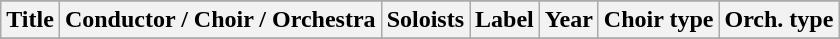<table class="wikitable sortable plainrowheaders" style="margin-right: 0;">
<tr>
</tr>
<tr>
<th scope="col">Title</th>
<th scope="col">Conductor / Choir / Orchestra</th>
<th scope="col">Soloists</th>
<th scope="col">Label</th>
<th scope="col">Year</th>
<th scope="col">Choir type</th>
<th scope="col">Orch. type</th>
</tr>
<tr>
</tr>
</table>
